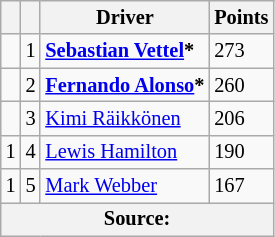<table class="wikitable" style="font-size: 85%;">
<tr>
<th></th>
<th></th>
<th>Driver</th>
<th>Points</th>
</tr>
<tr>
<td align="left"></td>
<td align="center">1</td>
<td> <strong><a href='#'>Sebastian Vettel</a>*</strong></td>
<td align="left">273</td>
</tr>
<tr>
<td align="left"></td>
<td align="center">2</td>
<td> <strong><a href='#'>Fernando Alonso</a>*</strong></td>
<td align="left">260</td>
</tr>
<tr>
<td align="left"></td>
<td align="center">3</td>
<td> <a href='#'>Kimi Räikkönen</a></td>
<td align="left">206</td>
</tr>
<tr>
<td align="left"> 1</td>
<td align="center">4</td>
<td> <a href='#'>Lewis Hamilton</a></td>
<td align="left">190</td>
</tr>
<tr>
<td align="left"> 1</td>
<td align="center">5</td>
<td> <a href='#'>Mark Webber</a></td>
<td align="left">167</td>
</tr>
<tr>
<th colspan=4>Source:</th>
</tr>
</table>
